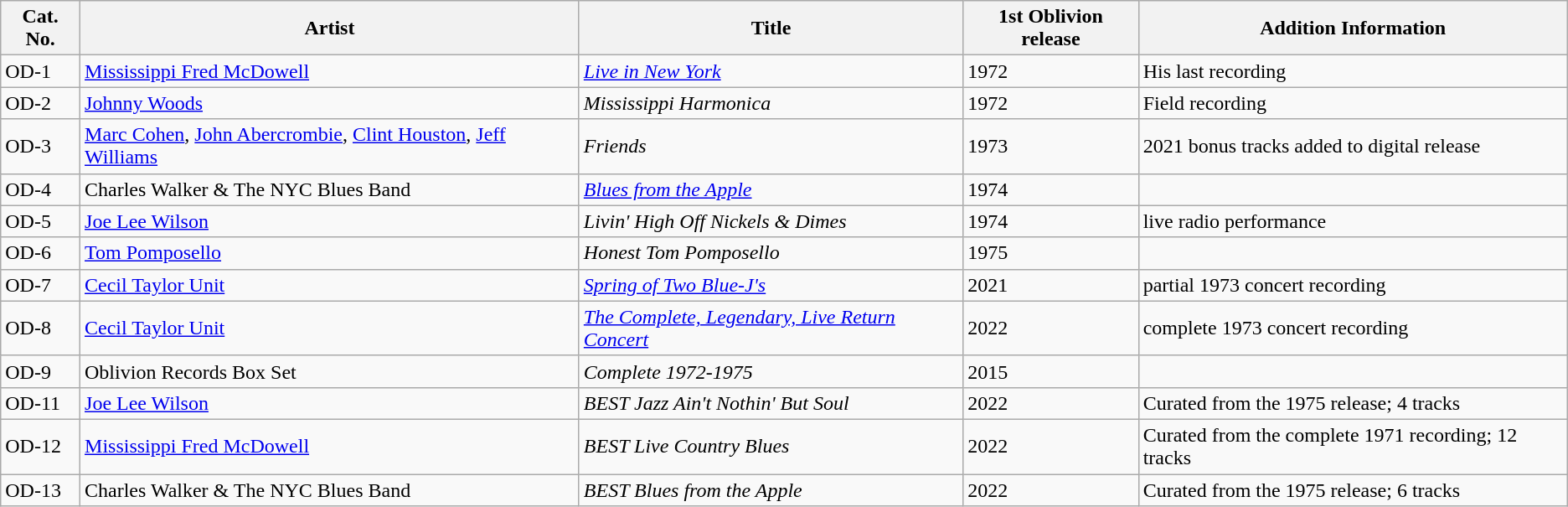<table class="wikitable">
<tr>
<th>Cat. No.</th>
<th>Artist</th>
<th>Title</th>
<th>1st Oblivion release</th>
<th>Addition Information</th>
</tr>
<tr>
<td>OD-1</td>
<td><a href='#'>Mississippi Fred McDowell</a></td>
<td><em><a href='#'>Live in New York</a></em></td>
<td>1972</td>
<td>His last recording</td>
</tr>
<tr>
<td>OD-2</td>
<td><a href='#'>Johnny Woods</a></td>
<td><em>Mississippi Harmonica</em> </td>
<td>1972</td>
<td>Field recording</td>
</tr>
<tr>
<td>OD-3</td>
<td><a href='#'>Marc Cohen</a>, <a href='#'>John Abercrombie</a>, <a href='#'>Clint Houston</a>, <a href='#'>Jeff Williams</a></td>
<td><em>Friends</em> </td>
<td>1973</td>
<td>2021 bonus tracks added to digital release</td>
</tr>
<tr>
<td>OD-4</td>
<td>Charles Walker & The NYC Blues Band</td>
<td><em><a href='#'>Blues from the Apple</a></em></td>
<td>1974</td>
</tr>
<tr>
<td>OD-5</td>
<td><a href='#'>Joe Lee Wilson</a></td>
<td><em>Livin' High Off Nickels & Dimes</em> </td>
<td>1974</td>
<td>live radio performance</td>
</tr>
<tr>
<td>OD-6</td>
<td><a href='#'>Tom Pomposello</a></td>
<td><em>Honest Tom Pomposello</em> </td>
<td>1975</td>
<td></td>
</tr>
<tr>
<td>OD-7</td>
<td><a href='#'>Cecil Taylor Unit</a></td>
<td><em><a href='#'>Spring of Two Blue-J's</a></em></td>
<td>2021</td>
<td>partial 1973 concert recording</td>
</tr>
<tr>
<td>OD-8</td>
<td><a href='#'>Cecil Taylor Unit</a></td>
<td><em><a href='#'>The Complete, Legendary, Live Return Concert</a></em> </td>
<td>2022</td>
<td>complete 1973 concert recording</td>
</tr>
<tr>
<td>OD-9</td>
<td>Oblivion Records Box Set</td>
<td><em>Complete 1972-1975</em></td>
<td>2015</td>
<td></td>
</tr>
<tr>
<td>OD-11</td>
<td><a href='#'>Joe Lee Wilson</a></td>
<td><em>BEST Jazz Ain't Nothin' But Soul</em></td>
<td>2022</td>
<td>Curated from the 1975 release; 4 tracks</td>
</tr>
<tr>
<td>OD-12</td>
<td><a href='#'>Mississippi Fred McDowell</a></td>
<td><em>BEST Live Country Blues</em></td>
<td>2022</td>
<td>Curated from the complete 1971 recording; 12 tracks</td>
</tr>
<tr>
<td>OD-13</td>
<td>Charles Walker & The NYC Blues Band</td>
<td><em>BEST Blues from the Apple</em></td>
<td>2022</td>
<td>Curated from the 1975 release; 6 tracks</td>
</tr>
</table>
